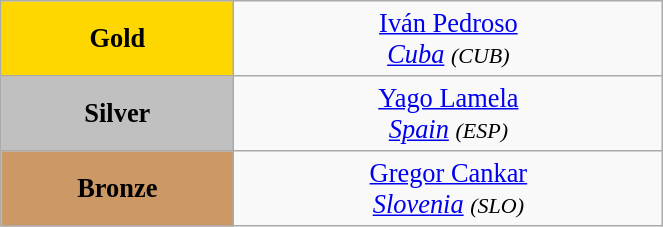<table class="wikitable" style=" text-align:center; font-size:110%;" width="35%">
<tr>
<td bgcolor="gold"><strong>Gold</strong></td>
<td> <a href='#'>Iván Pedroso</a><br><em><a href='#'>Cuba</a> <small>(CUB)</small></em></td>
</tr>
<tr>
<td bgcolor="silver"><strong>Silver</strong></td>
<td> <a href='#'>Yago Lamela</a><br><em><a href='#'>Spain</a> <small>(ESP)</small></em></td>
</tr>
<tr>
<td bgcolor="CC9966"><strong>Bronze</strong></td>
<td> <a href='#'>Gregor Cankar</a><br><em><a href='#'>Slovenia</a> <small>(SLO)</small></em></td>
</tr>
</table>
